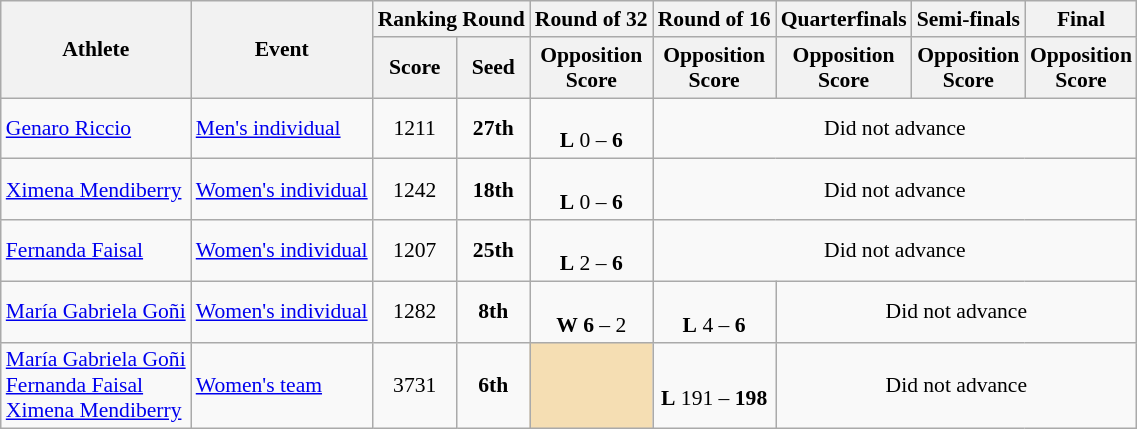<table class="wikitable" style="font-size:90%">
<tr>
<th rowspan="2">Athlete</th>
<th rowspan="2">Event</th>
<th colspan="2">Ranking Round</th>
<th>Round of 32</th>
<th>Round of 16</th>
<th>Quarterfinals</th>
<th>Semi-finals</th>
<th>Final</th>
</tr>
<tr>
<th>Score</th>
<th>Seed</th>
<th>Opposition<br>Score</th>
<th>Opposition<br>Score</th>
<th>Opposition<br>Score</th>
<th>Opposition<br>Score</th>
<th>Opposition<br>Score</th>
</tr>
<tr>
<td><a href='#'>Genaro Riccio</a></td>
<td><a href='#'>Men's individual</a></td>
<td align=center>1211</td>
<td align=center><strong>27th</strong></td>
<td align=center><br><strong>L</strong> 0 – <strong>6</strong></td>
<td align="center" colspan="7">Did not advance</td>
</tr>
<tr>
<td><a href='#'>Ximena Mendiberry</a></td>
<td><a href='#'>Women's individual</a></td>
<td align=center>1242</td>
<td align=center><strong>18th</strong></td>
<td align=center><br><strong>L</strong> 0 – <strong>6</strong></td>
<td align="center" colspan="7">Did not advance</td>
</tr>
<tr>
<td><a href='#'>Fernanda Faisal</a></td>
<td><a href='#'>Women's individual</a></td>
<td align=center>1207</td>
<td align=center><strong>25th</strong></td>
<td align=center><br><strong>L</strong> 2 – <strong>6</strong></td>
<td align="center" colspan="7">Did not advance</td>
</tr>
<tr>
<td><a href='#'>María Gabriela Goñi</a></td>
<td><a href='#'>Women's individual</a></td>
<td align=center>1282</td>
<td align=center><strong>8th</strong></td>
<td align=center><br><strong>W</strong> <strong>6</strong> – 2</td>
<td align=center><br><strong>L</strong> 4 – <strong>6</strong></td>
<td align="center" colspan="7">Did not advance</td>
</tr>
<tr>
<td><a href='#'>María Gabriela Goñi</a> <br> <a href='#'>Fernanda Faisal</a> <br><a href='#'>Ximena Mendiberry</a></td>
<td><a href='#'>Women's team</a></td>
<td align=center>3731</td>
<td align=center><strong>6th</strong></td>
<td align="center" bgcolor=wheat></td>
<td align=center><br><strong>L</strong> 191 – <strong>198</strong></td>
<td align="center" colspan="7">Did not advance</td>
</tr>
</table>
